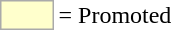<table>
<tr>
<td style="background-color:#ffffcc; border:1px solid #aaaaaa; width:2em;"></td>
<td>= Promoted</td>
</tr>
</table>
